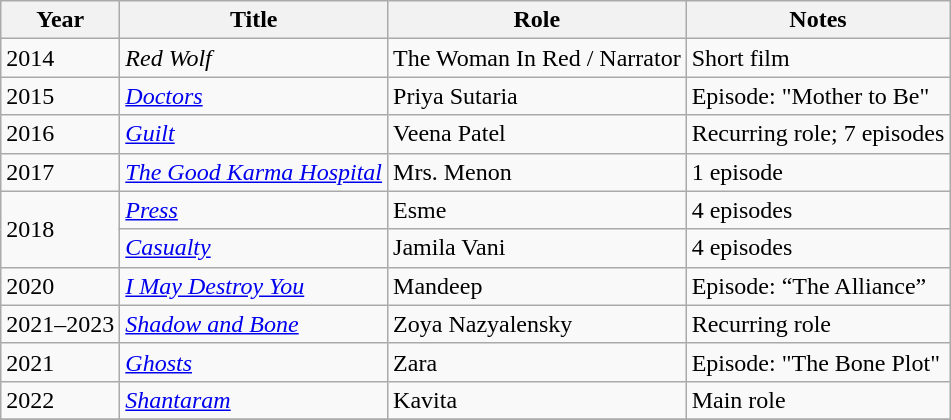<table class="wikitable unsortable">
<tr>
<th>Year</th>
<th>Title</th>
<th>Role</th>
<th>Notes</th>
</tr>
<tr>
<td>2014</td>
<td><em>Red Wolf</em></td>
<td>The Woman In Red / Narrator</td>
<td>Short film</td>
</tr>
<tr>
<td>2015</td>
<td><em><a href='#'>Doctors</a></em></td>
<td>Priya Sutaria</td>
<td>Episode: "Mother to Be"</td>
</tr>
<tr>
<td>2016</td>
<td><em><a href='#'>Guilt</a></em></td>
<td>Veena Patel</td>
<td>Recurring role; 7 episodes</td>
</tr>
<tr>
<td>2017</td>
<td><em><a href='#'>The Good Karma Hospital</a></em></td>
<td>Mrs. Menon</td>
<td>1 episode</td>
</tr>
<tr>
<td rowspan="2">2018</td>
<td><em><a href='#'>Press</a></em></td>
<td>Esme</td>
<td>4 episodes</td>
</tr>
<tr>
<td><em><a href='#'>Casualty</a></em></td>
<td>Jamila Vani</td>
<td>4 episodes</td>
</tr>
<tr>
<td>2020</td>
<td><em><a href='#'>I May Destroy You</a></em></td>
<td>Mandeep</td>
<td>Episode: “The Alliance”</td>
</tr>
<tr>
<td>2021–2023</td>
<td><em><a href='#'>Shadow and Bone</a></em></td>
<td>Zoya Nazyalensky</td>
<td>Recurring role</td>
</tr>
<tr>
<td>2021</td>
<td><em><a href='#'>Ghosts</a></em></td>
<td>Zara</td>
<td>Episode: "The Bone Plot"</td>
</tr>
<tr>
<td>2022</td>
<td><em><a href='#'>Shantaram</a></em></td>
<td>Kavita</td>
<td>Main role</td>
</tr>
<tr>
</tr>
</table>
